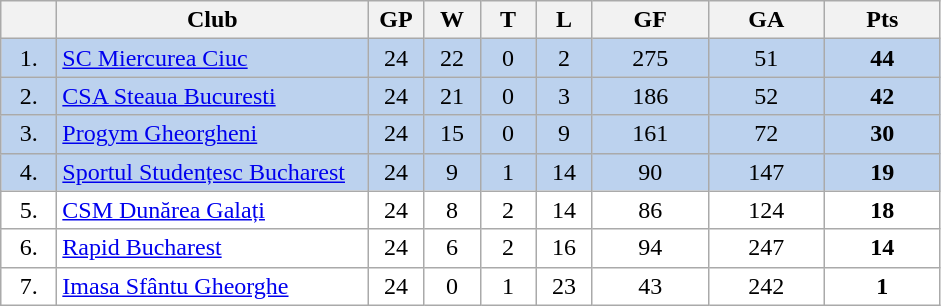<table class="wikitable">
<tr>
<th width="30"></th>
<th width="200">Club</th>
<th width="30">GP</th>
<th width="30">W</th>
<th width="30">T</th>
<th width="30">L</th>
<th width="70">GF</th>
<th width="70">GA</th>
<th width="70">Pts</th>
</tr>
<tr bgcolor="#BCD2EE" align="center">
<td>1.</td>
<td align="left"><a href='#'>SC Miercurea Ciuc</a></td>
<td>24</td>
<td>22</td>
<td>0</td>
<td>2</td>
<td>275</td>
<td>51</td>
<td><strong>44</strong></td>
</tr>
<tr bgcolor="#BCD2EE" align="center">
<td>2.</td>
<td align="left"><a href='#'>CSA Steaua Bucuresti</a></td>
<td>24</td>
<td>21</td>
<td>0</td>
<td>3</td>
<td>186</td>
<td>52</td>
<td><strong>42</strong></td>
</tr>
<tr bgcolor="#BCD2EE" align="center">
<td>3.</td>
<td align="left"><a href='#'>Progym Gheorgheni</a></td>
<td>24</td>
<td>15</td>
<td>0</td>
<td>9</td>
<td>161</td>
<td>72</td>
<td><strong>30</strong></td>
</tr>
<tr bgcolor="#BCD2EE" align="center">
<td>4.</td>
<td align="left"><a href='#'>Sportul Studențesc Bucharest</a></td>
<td>24</td>
<td>9</td>
<td>1</td>
<td>14</td>
<td>90</td>
<td>147</td>
<td><strong>19</strong></td>
</tr>
<tr bgcolor="#FFFFFF" align="center">
<td>5.</td>
<td align="left"><a href='#'>CSM Dunărea Galați</a></td>
<td>24</td>
<td>8</td>
<td>2</td>
<td>14</td>
<td>86</td>
<td>124</td>
<td><strong>18</strong></td>
</tr>
<tr bgcolor="#FFFFFF" align="center">
<td>6.</td>
<td align="left"><a href='#'>Rapid Bucharest</a></td>
<td>24</td>
<td>6</td>
<td>2</td>
<td>16</td>
<td>94</td>
<td>247</td>
<td><strong>14</strong></td>
</tr>
<tr bgcolor="#FFFFFF" align="center">
<td>7.</td>
<td align="left"><a href='#'>Imasa Sfântu Gheorghe</a></td>
<td>24</td>
<td>0</td>
<td>1</td>
<td>23</td>
<td>43</td>
<td>242</td>
<td><strong>1</strong></td>
</tr>
</table>
